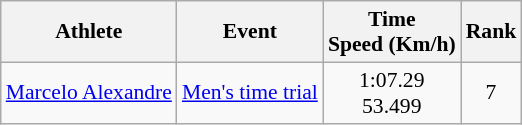<table class=wikitable style="font-size:90%">
<tr>
<th>Athlete</th>
<th>Event</th>
<th>Time<br>Speed (Km/h)</th>
<th>Rank</th>
</tr>
<tr>
<td><a href='#'>Marcelo Alexandre</a></td>
<td><a href='#'>Men's time trial</a></td>
<td align=center>1:07.29<br>53.499</td>
<td align=center>7</td>
</tr>
</table>
